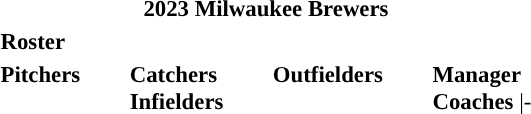<table class="toccolours" style="font-size: 95%;">
<tr>
<th colspan="10">2023 Milwaukee Brewers</th>
</tr>
<tr>
<td colspan="10"><strong>Roster</strong></td>
</tr>
<tr>
<td valign="top"><strong>Pitchers</strong><br>






























</td>
<td width="25px"></td>
<td valign="top"><strong>Catchers</strong><br>

<strong>Infielders</strong>














</td>
<td width="25px"></td>
<td valign="top"><strong>Outfielders</strong><br>







</td>
<td width="25px"></td>
<td valign="top"><strong>Manager</strong><br>
<strong>Coaches</strong>
 
 
 
 
 
 
 
 
 
 
 |-</td>
</tr>
</table>
